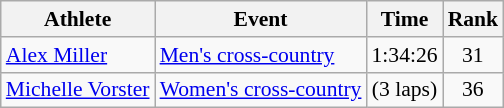<table class=wikitable style=font-size:90%;>
<tr>
<th>Athlete</th>
<th>Event</th>
<th>Time</th>
<th>Rank</th>
</tr>
<tr align=center>
<td align=left><a href='#'>Alex Miller</a></td>
<td align=left><a href='#'>Men's cross-country</a></td>
<td>1:34:26</td>
<td>31</td>
</tr>
<tr align=center>
<td align=left><a href='#'>Michelle Vorster</a></td>
<td align=left><a href='#'>Women's cross-country</a></td>
<td> (3 laps)</td>
<td>36</td>
</tr>
</table>
